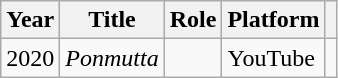<table class="wikitable sortable">
<tr>
<th>Year</th>
<th>Title</th>
<th>Role</th>
<th>Platform</th>
<th></th>
</tr>
<tr>
<td>2020</td>
<td><em>Ponmutta</em></td>
<td></td>
<td>YouTube</td>
<td></td>
</tr>
</table>
